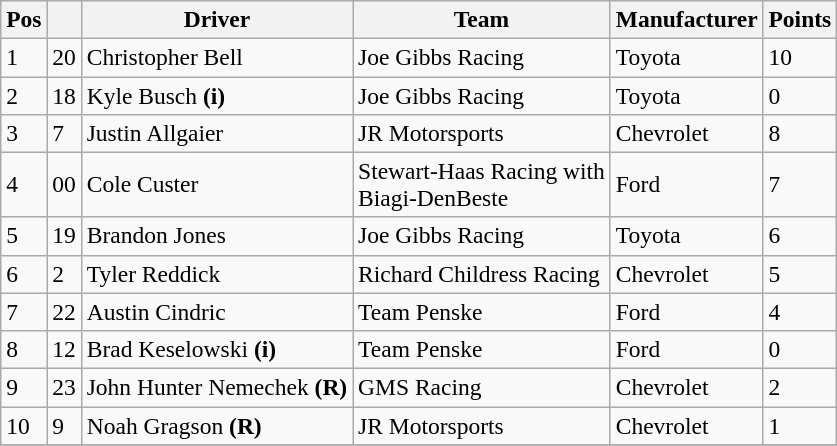<table class="wikitable" style="font-size:98%">
<tr>
<th>Pos</th>
<th></th>
<th>Driver</th>
<th>Team</th>
<th>Manufacturer</th>
<th>Points</th>
</tr>
<tr>
<td>1</td>
<td>20</td>
<td>Christopher Bell</td>
<td>Joe Gibbs Racing</td>
<td>Toyota</td>
<td>10</td>
</tr>
<tr>
<td>2</td>
<td>18</td>
<td>Kyle Busch <strong>(i)</strong></td>
<td>Joe Gibbs Racing</td>
<td>Toyota</td>
<td>0</td>
</tr>
<tr>
<td>3</td>
<td>7</td>
<td>Justin Allgaier</td>
<td>JR Motorsports</td>
<td>Chevrolet</td>
<td>8</td>
</tr>
<tr>
<td>4</td>
<td>00</td>
<td>Cole Custer</td>
<td>Stewart-Haas Racing with<br>Biagi-DenBeste</td>
<td>Ford</td>
<td>7</td>
</tr>
<tr>
<td>5</td>
<td>19</td>
<td>Brandon Jones</td>
<td>Joe Gibbs Racing</td>
<td>Toyota</td>
<td>6</td>
</tr>
<tr>
<td>6</td>
<td>2</td>
<td>Tyler Reddick</td>
<td>Richard Childress Racing</td>
<td>Chevrolet</td>
<td>5</td>
</tr>
<tr>
<td>7</td>
<td>22</td>
<td>Austin Cindric</td>
<td>Team Penske</td>
<td>Ford</td>
<td>4</td>
</tr>
<tr>
<td>8</td>
<td>12</td>
<td>Brad Keselowski <strong>(i)</strong></td>
<td>Team Penske</td>
<td>Ford</td>
<td>0</td>
</tr>
<tr>
<td>9</td>
<td>23</td>
<td>John Hunter Nemechek <strong>(R)</strong></td>
<td>GMS Racing</td>
<td>Chevrolet</td>
<td>2</td>
</tr>
<tr>
<td>10</td>
<td>9</td>
<td>Noah Gragson <strong>(R)</strong></td>
<td>JR Motorsports</td>
<td>Chevrolet</td>
<td>1</td>
</tr>
<tr>
</tr>
</table>
